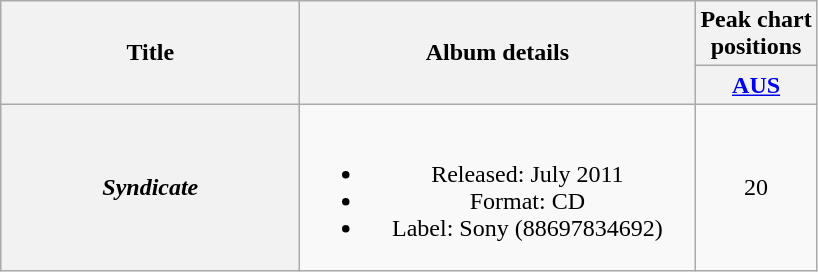<table class="wikitable plainrowheaders" style="text-align:center;" border="1">
<tr>
<th scope="col" rowspan="2" style="width:12em;">Title</th>
<th scope="col" rowspan="2" style="width:16em;">Album details</th>
<th scope="col" colspan="1">Peak chart<br>positions</th>
</tr>
<tr>
<th scope="col" style="text-align:center;"><a href='#'>AUS</a><br></th>
</tr>
<tr>
<th scope="row"><em>Syndicate</em></th>
<td><br><ul><li>Released: July 2011</li><li>Format: CD</li><li>Label: Sony (88697834692)</li></ul></td>
<td align="center">20</td>
</tr>
</table>
